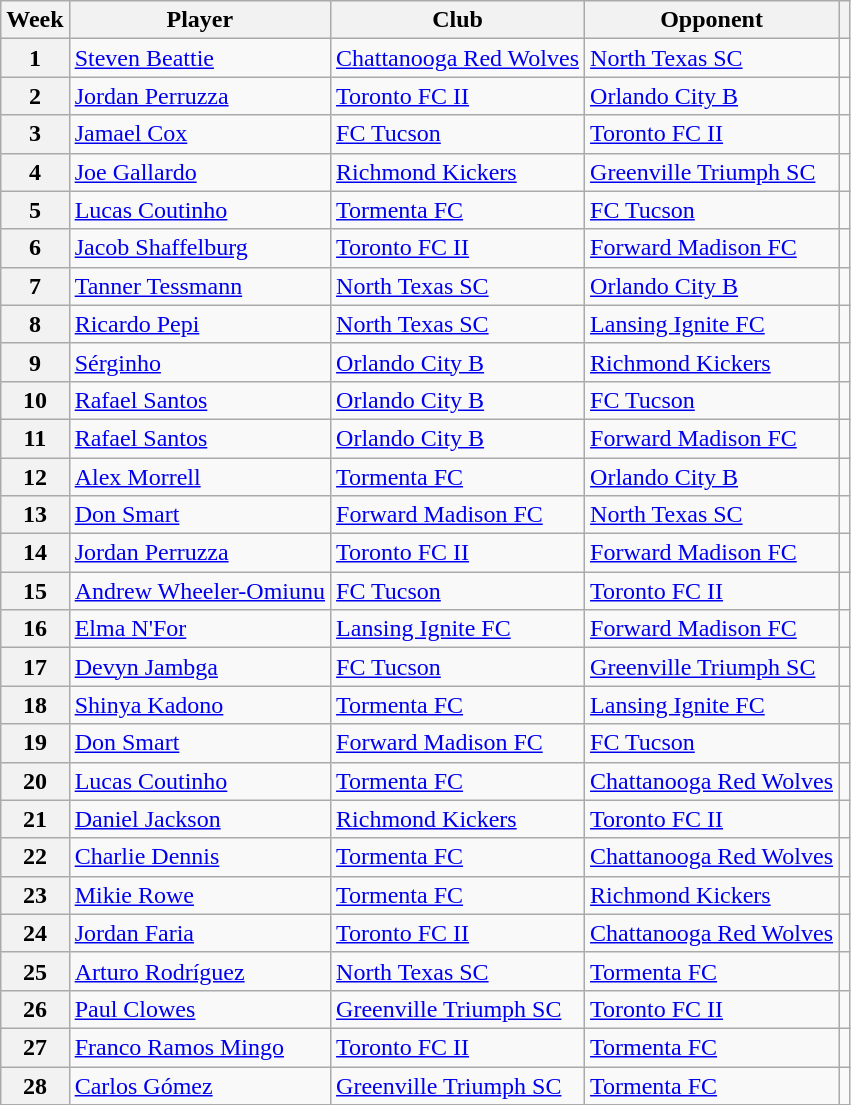<table class="wikitable sortable">
<tr>
<th>Week</th>
<th>Player</th>
<th>Club</th>
<th>Opponent</th>
<th class="unsortable"></th>
</tr>
<tr>
<th>1</th>
<td> <a href='#'>Steven Beattie</a></td>
<td><a href='#'>Chattanooga Red Wolves</a></td>
<td><a href='#'>North Texas SC</a></td>
<td style="text-align:center"></td>
</tr>
<tr>
<th>2</th>
<td> <a href='#'>Jordan Perruzza</a></td>
<td><a href='#'>Toronto FC II</a></td>
<td><a href='#'>Orlando City B</a></td>
<td style="text-align:center"></td>
</tr>
<tr>
<th>3</th>
<td> <a href='#'>Jamael Cox</a></td>
<td><a href='#'>FC Tucson</a></td>
<td><a href='#'>Toronto FC II</a></td>
<td style="text-align:center"></td>
</tr>
<tr>
<th>4</th>
<td> <a href='#'>Joe Gallardo</a></td>
<td><a href='#'>Richmond Kickers</a></td>
<td><a href='#'>Greenville Triumph SC</a></td>
<td style="text-align:center"></td>
</tr>
<tr>
<th>5</th>
<td> <a href='#'>Lucas Coutinho</a></td>
<td><a href='#'>Tormenta FC</a></td>
<td><a href='#'>FC Tucson</a></td>
<td style="text-align:center"></td>
</tr>
<tr>
<th>6</th>
<td> <a href='#'>Jacob Shaffelburg</a></td>
<td><a href='#'>Toronto FC II</a></td>
<td><a href='#'>Forward Madison FC</a></td>
<td style="text-align:center"></td>
</tr>
<tr>
<th>7</th>
<td> <a href='#'>Tanner Tessmann</a></td>
<td><a href='#'>North Texas SC</a></td>
<td><a href='#'>Orlando City B</a></td>
<td style="text-align:center"></td>
</tr>
<tr>
<th>8</th>
<td> <a href='#'>Ricardo Pepi</a></td>
<td><a href='#'>North Texas SC</a></td>
<td><a href='#'>Lansing Ignite FC</a></td>
<td style="text-align:center"></td>
</tr>
<tr>
<th>9</th>
<td> <a href='#'>Sérginho</a></td>
<td><a href='#'>Orlando City B</a></td>
<td><a href='#'>Richmond Kickers</a></td>
<td style="text-align:center"></td>
</tr>
<tr>
<th>10</th>
<td> <a href='#'>Rafael Santos</a></td>
<td><a href='#'>Orlando City B</a></td>
<td><a href='#'>FC Tucson</a></td>
<td style="text-align:center"></td>
</tr>
<tr>
<th>11</th>
<td> <a href='#'>Rafael Santos</a></td>
<td><a href='#'>Orlando City B</a></td>
<td><a href='#'>Forward Madison FC</a></td>
<td style="text-align:center"></td>
</tr>
<tr>
<th>12</th>
<td> <a href='#'>Alex Morrell</a></td>
<td><a href='#'>Tormenta FC</a></td>
<td><a href='#'>Orlando City B</a></td>
<td style="text-align:center"></td>
</tr>
<tr>
<th>13</th>
<td> <a href='#'>Don Smart</a></td>
<td><a href='#'>Forward Madison FC</a></td>
<td><a href='#'>North Texas SC</a></td>
<td style="text-align:center"></td>
</tr>
<tr>
<th>14</th>
<td> <a href='#'>Jordan Perruzza</a></td>
<td><a href='#'>Toronto FC II</a></td>
<td><a href='#'>Forward Madison FC</a></td>
<td style="text-align:center"></td>
</tr>
<tr>
<th>15</th>
<td> <a href='#'>Andrew Wheeler-Omiunu</a></td>
<td><a href='#'>FC Tucson</a></td>
<td><a href='#'>Toronto FC II</a></td>
<td style="text-align:center"></td>
</tr>
<tr>
<th>16</th>
<td> <a href='#'>Elma N'For</a></td>
<td><a href='#'>Lansing Ignite FC</a></td>
<td><a href='#'>Forward Madison FC</a></td>
<td style="text-align:center"></td>
</tr>
<tr>
<th>17</th>
<td> <a href='#'>Devyn Jambga</a></td>
<td><a href='#'>FC Tucson</a></td>
<td><a href='#'>Greenville Triumph SC</a></td>
<td style="text-align:center"></td>
</tr>
<tr>
<th>18</th>
<td> <a href='#'>Shinya Kadono</a></td>
<td><a href='#'>Tormenta FC</a></td>
<td><a href='#'>Lansing Ignite FC</a></td>
<td style="text-align:center"></td>
</tr>
<tr>
<th>19</th>
<td> <a href='#'>Don Smart</a></td>
<td><a href='#'>Forward Madison FC</a></td>
<td><a href='#'>FC Tucson</a></td>
<td style="text-align:center"></td>
</tr>
<tr>
<th>20</th>
<td> <a href='#'>Lucas Coutinho</a></td>
<td><a href='#'>Tormenta FC</a></td>
<td><a href='#'>Chattanooga Red Wolves</a></td>
<td style="text-align:center"></td>
</tr>
<tr>
<th>21</th>
<td> <a href='#'>Daniel Jackson</a></td>
<td><a href='#'>Richmond Kickers</a></td>
<td><a href='#'>Toronto FC II</a></td>
<td style="text-align:center"></td>
</tr>
<tr>
<th>22</th>
<td> <a href='#'>Charlie Dennis</a></td>
<td><a href='#'>Tormenta FC</a></td>
<td><a href='#'>Chattanooga Red Wolves</a></td>
<td style="text-align:center"></td>
</tr>
<tr>
<th>23</th>
<td> <a href='#'>Mikie Rowe</a></td>
<td><a href='#'>Tormenta FC</a></td>
<td><a href='#'>Richmond Kickers</a></td>
<td style="text-align:center"></td>
</tr>
<tr>
<th>24</th>
<td> <a href='#'>Jordan Faria</a></td>
<td><a href='#'>Toronto FC II</a></td>
<td><a href='#'>Chattanooga Red Wolves</a></td>
<td style="text-align:center"></td>
</tr>
<tr>
<th>25</th>
<td> <a href='#'>Arturo Rodríguez</a></td>
<td><a href='#'>North Texas SC</a></td>
<td><a href='#'>Tormenta FC</a></td>
<td style="text-align:center"></td>
</tr>
<tr>
<th>26</th>
<td> <a href='#'>Paul Clowes</a></td>
<td><a href='#'>Greenville Triumph SC</a></td>
<td><a href='#'>Toronto FC II</a></td>
<td style="text-align:center"></td>
</tr>
<tr>
<th>27</th>
<td> <a href='#'>Franco Ramos Mingo</a></td>
<td><a href='#'>Toronto FC II</a></td>
<td><a href='#'>Tormenta FC</a></td>
<td style="text-align:center"></td>
</tr>
<tr>
<th>28</th>
<td> <a href='#'>Carlos Gómez</a></td>
<td><a href='#'>Greenville Triumph SC</a></td>
<td><a href='#'>Tormenta FC</a></td>
<td style="text-align:center"></td>
</tr>
</table>
